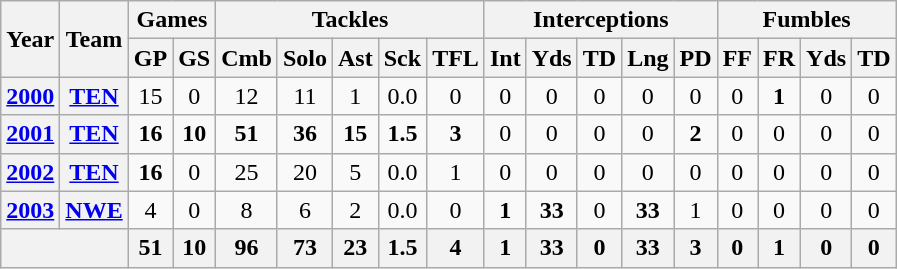<table class="wikitable" style="text-align:center">
<tr>
<th rowspan="2">Year</th>
<th rowspan="2">Team</th>
<th colspan="2">Games</th>
<th colspan="5">Tackles</th>
<th colspan="5">Interceptions</th>
<th colspan="4">Fumbles</th>
</tr>
<tr>
<th>GP</th>
<th>GS</th>
<th>Cmb</th>
<th>Solo</th>
<th>Ast</th>
<th>Sck</th>
<th>TFL</th>
<th>Int</th>
<th>Yds</th>
<th>TD</th>
<th>Lng</th>
<th>PD</th>
<th>FF</th>
<th>FR</th>
<th>Yds</th>
<th>TD</th>
</tr>
<tr>
<th><a href='#'>2000</a></th>
<th><a href='#'>TEN</a></th>
<td>15</td>
<td>0</td>
<td>12</td>
<td>11</td>
<td>1</td>
<td>0.0</td>
<td>0</td>
<td>0</td>
<td>0</td>
<td>0</td>
<td>0</td>
<td>0</td>
<td>0</td>
<td><strong>1</strong></td>
<td>0</td>
<td>0</td>
</tr>
<tr>
<th><a href='#'>2001</a></th>
<th><a href='#'>TEN</a></th>
<td><strong>16</strong></td>
<td><strong>10</strong></td>
<td><strong>51</strong></td>
<td><strong>36</strong></td>
<td><strong>15</strong></td>
<td><strong>1.5</strong></td>
<td><strong>3</strong></td>
<td>0</td>
<td>0</td>
<td>0</td>
<td>0</td>
<td><strong>2</strong></td>
<td>0</td>
<td>0</td>
<td>0</td>
<td>0</td>
</tr>
<tr>
<th><a href='#'>2002</a></th>
<th><a href='#'>TEN</a></th>
<td><strong>16</strong></td>
<td>0</td>
<td>25</td>
<td>20</td>
<td>5</td>
<td>0.0</td>
<td>1</td>
<td>0</td>
<td>0</td>
<td>0</td>
<td>0</td>
<td>0</td>
<td>0</td>
<td>0</td>
<td>0</td>
<td>0</td>
</tr>
<tr>
<th><a href='#'>2003</a></th>
<th><a href='#'>NWE</a></th>
<td>4</td>
<td>0</td>
<td>8</td>
<td>6</td>
<td>2</td>
<td>0.0</td>
<td>0</td>
<td><strong>1</strong></td>
<td><strong>33</strong></td>
<td>0</td>
<td><strong>33</strong></td>
<td>1</td>
<td>0</td>
<td>0</td>
<td>0</td>
<td>0</td>
</tr>
<tr>
<th colspan="2"></th>
<th>51</th>
<th>10</th>
<th>96</th>
<th>73</th>
<th>23</th>
<th>1.5</th>
<th>4</th>
<th>1</th>
<th>33</th>
<th>0</th>
<th>33</th>
<th>3</th>
<th>0</th>
<th>1</th>
<th>0</th>
<th>0</th>
</tr>
</table>
